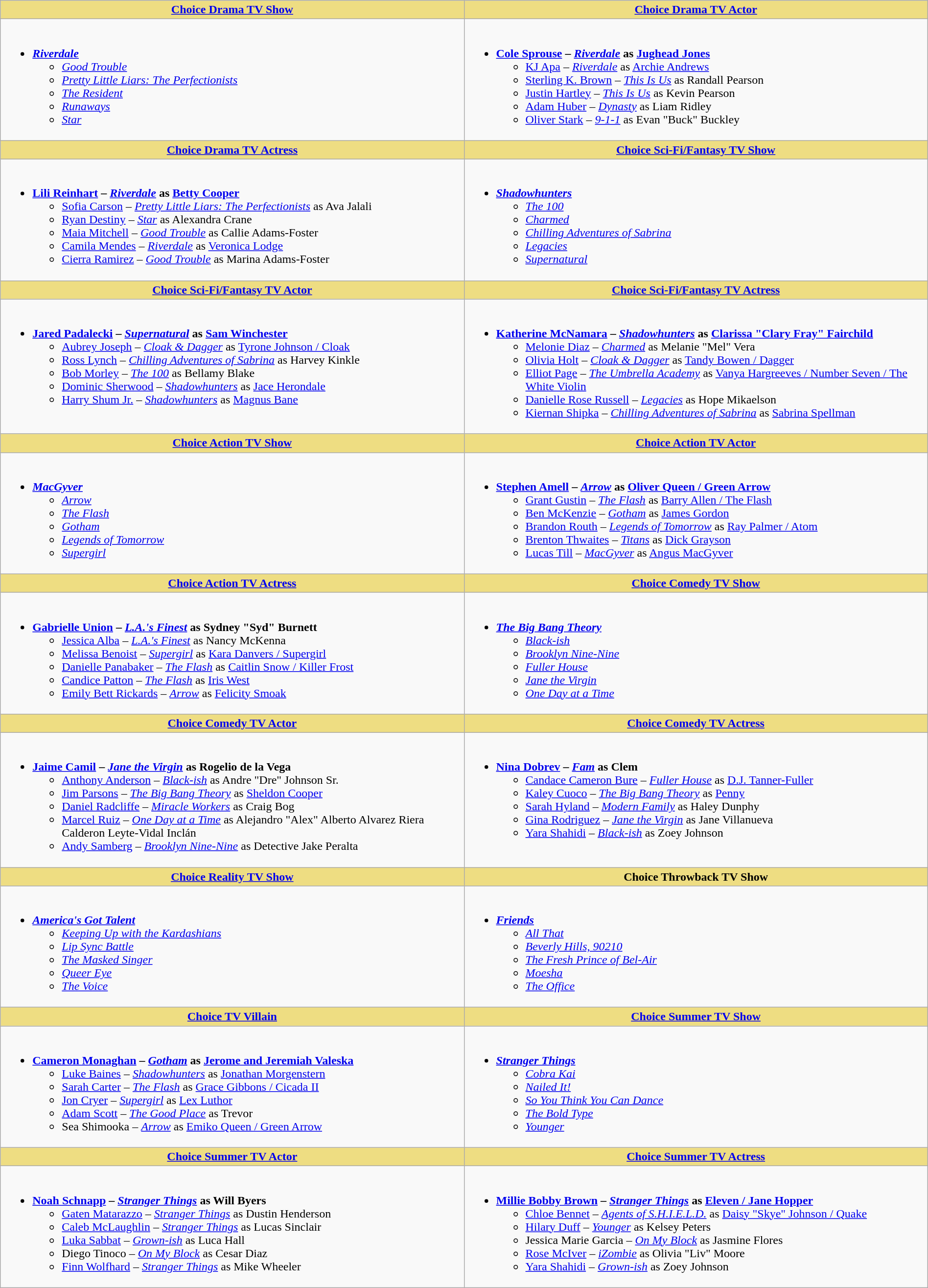<table class="wikitable" style="width:100%">
<tr>
<th style="background:#EEDD82; width:50%"><a href='#'>Choice Drama TV Show</a></th>
<th style="background:#EEDD82; width:50%"><a href='#'>Choice Drama TV Actor</a></th>
</tr>
<tr>
<td valign="top"><br><ul><li><strong><em><a href='#'>Riverdale</a></em></strong><ul><li><em><a href='#'>Good Trouble</a></em></li><li><em><a href='#'>Pretty Little Liars: The Perfectionists</a></em></li><li><em><a href='#'>The Resident</a></em></li><li><em><a href='#'>Runaways</a></em></li><li><em><a href='#'>Star</a></em></li></ul></li></ul></td>
<td valign="top"><br><ul><li><strong><a href='#'>Cole Sprouse</a> – <em><a href='#'>Riverdale</a></em> as <a href='#'>Jughead Jones</a></strong><ul><li><a href='#'>KJ Apa</a> – <em><a href='#'>Riverdale</a></em> as <a href='#'>Archie Andrews</a></li><li><a href='#'>Sterling K. Brown</a> – <em><a href='#'>This Is Us</a></em> as Randall Pearson</li><li><a href='#'>Justin Hartley</a> – <em><a href='#'>This Is Us</a></em> as Kevin Pearson</li><li><a href='#'>Adam Huber</a> – <em><a href='#'>Dynasty</a></em> as Liam Ridley</li><li><a href='#'>Oliver Stark</a> – <em><a href='#'>9-1-1</a></em> as Evan "Buck" Buckley</li></ul></li></ul></td>
</tr>
<tr>
<th style="background:#EEDD82; width:50%"><a href='#'>Choice Drama TV Actress</a></th>
<th style="background:#EEDD82; width:50%"><a href='#'>Choice Sci-Fi/Fantasy TV Show</a></th>
</tr>
<tr>
<td valign="top"><br><ul><li><strong><a href='#'>Lili Reinhart</a> – <em><a href='#'>Riverdale</a></em> as <a href='#'>Betty Cooper</a></strong><ul><li><a href='#'>Sofia Carson</a> – <em><a href='#'>Pretty Little Liars: The Perfectionists</a></em> as Ava Jalali</li><li><a href='#'>Ryan Destiny</a> – <em><a href='#'>Star</a></em> as Alexandra Crane</li><li><a href='#'>Maia Mitchell</a> – <em><a href='#'>Good Trouble</a></em> as Callie Adams-Foster</li><li><a href='#'>Camila Mendes</a> – <em><a href='#'>Riverdale</a></em> as <a href='#'>Veronica Lodge</a></li><li><a href='#'>Cierra Ramirez</a> – <em><a href='#'>Good Trouble</a></em> as Marina Adams-Foster</li></ul></li></ul></td>
<td valign="top"><br><ul><li><strong><em><a href='#'>Shadowhunters</a></em></strong><ul><li><em><a href='#'>The 100</a></em></li><li><em><a href='#'>Charmed</a></em></li><li><em><a href='#'>Chilling Adventures of Sabrina</a></em></li><li><em><a href='#'>Legacies</a></em></li><li><em><a href='#'>Supernatural</a></em></li></ul></li></ul></td>
</tr>
<tr>
<th style="background:#EEDD82; width:50%"><a href='#'>Choice Sci-Fi/Fantasy TV Actor</a></th>
<th style="background:#EEDD82; width:50%"><a href='#'>Choice Sci-Fi/Fantasy TV Actress</a></th>
</tr>
<tr>
<td valign="top"><br><ul><li><strong><a href='#'>Jared Padalecki</a> – <em><a href='#'>Supernatural</a></em> as <a href='#'>Sam Winchester</a></strong><ul><li><a href='#'>Aubrey Joseph</a> – <em><a href='#'>Cloak & Dagger</a></em> as <a href='#'>Tyrone Johnson / Cloak</a></li><li><a href='#'>Ross Lynch</a> – <em><a href='#'>Chilling Adventures of Sabrina</a></em> as Harvey Kinkle</li><li><a href='#'>Bob Morley</a> – <em><a href='#'>The 100</a></em> as Bellamy Blake</li><li><a href='#'>Dominic Sherwood</a> – <em><a href='#'>Shadowhunters</a></em> as <a href='#'>Jace Herondale</a></li><li><a href='#'>Harry Shum Jr.</a> – <em><a href='#'>Shadowhunters</a></em> as <a href='#'>Magnus Bane</a></li></ul></li></ul></td>
<td valign="top"><br><ul><li><strong><a href='#'>Katherine McNamara</a> – <em><a href='#'>Shadowhunters</a></em> as <a href='#'>Clarissa "Clary Fray" Fairchild</a></strong><ul><li><a href='#'>Melonie Diaz</a> – <em><a href='#'>Charmed</a></em> as Melanie "Mel" Vera</li><li><a href='#'>Olivia Holt</a> – <em><a href='#'>Cloak & Dagger</a></em> as <a href='#'>Tandy Bowen / Dagger</a></li><li><a href='#'>Elliot Page</a> – <em><a href='#'>The Umbrella Academy</a></em> as <a href='#'>Vanya Hargreeves / Number Seven / The White Violin</a></li><li><a href='#'>Danielle Rose Russell</a> – <em><a href='#'>Legacies</a></em> as Hope Mikaelson</li><li><a href='#'>Kiernan Shipka</a> – <em><a href='#'>Chilling Adventures of Sabrina</a></em> as <a href='#'>Sabrina Spellman</a></li></ul></li></ul></td>
</tr>
<tr>
<th style="background:#EEDD82; width:50%"><a href='#'>Choice Action TV Show</a></th>
<th style="background:#EEDD82; width:50%"><a href='#'>Choice Action TV Actor</a></th>
</tr>
<tr>
<td valign="top"><br><ul><li><strong><em><a href='#'>MacGyver</a></em></strong><ul><li><em><a href='#'>Arrow</a></em></li><li><em><a href='#'>The Flash</a></em></li><li><em><a href='#'>Gotham</a></em></li><li><em><a href='#'>Legends of Tomorrow</a></em></li><li><em><a href='#'>Supergirl</a></em></li></ul></li></ul></td>
<td valign="top"><br><ul><li><strong><a href='#'>Stephen Amell</a> – <em><a href='#'>Arrow</a></em> as <a href='#'>Oliver Queen / Green Arrow</a></strong><ul><li><a href='#'>Grant Gustin</a> – <em><a href='#'>The Flash</a></em> as <a href='#'>Barry Allen / The Flash</a></li><li><a href='#'>Ben McKenzie</a> – <em><a href='#'>Gotham</a></em> as <a href='#'>James Gordon</a></li><li><a href='#'>Brandon Routh</a> – <em><a href='#'>Legends of Tomorrow</a></em> as <a href='#'>Ray Palmer / Atom</a></li><li><a href='#'>Brenton Thwaites</a> – <em><a href='#'>Titans</a></em> as <a href='#'>Dick Grayson</a></li><li><a href='#'>Lucas Till</a> – <em><a href='#'>MacGyver</a></em> as <a href='#'>Angus MacGyver</a></li></ul></li></ul></td>
</tr>
<tr>
<th style="background:#EEDD82; width:50%"><a href='#'>Choice Action TV Actress</a></th>
<th style="background:#EEDD82; width:50%"><a href='#'>Choice Comedy TV Show</a></th>
</tr>
<tr>
<td valign="top"><br><ul><li><strong><a href='#'>Gabrielle Union</a> – <em><a href='#'>L.A.'s Finest</a></em> as Sydney "Syd" Burnett</strong><ul><li><a href='#'>Jessica Alba</a> – <em><a href='#'>L.A.'s Finest</a></em> as Nancy McKenna</li><li><a href='#'>Melissa Benoist</a> – <em><a href='#'>Supergirl</a></em> as <a href='#'>Kara Danvers / Supergirl</a></li><li><a href='#'>Danielle Panabaker</a> – <em><a href='#'>The Flash</a></em> as <a href='#'>Caitlin Snow / Killer Frost</a></li><li><a href='#'>Candice Patton</a> – <em><a href='#'>The Flash</a></em> as <a href='#'>Iris West</a></li><li><a href='#'>Emily Bett Rickards</a> – <em><a href='#'>Arrow</a></em> as <a href='#'>Felicity Smoak</a></li></ul></li></ul></td>
<td valign="top"><br><ul><li><strong><em><a href='#'>The Big Bang Theory</a></em></strong><ul><li><em><a href='#'>Black-ish</a></em></li><li><em><a href='#'>Brooklyn Nine-Nine</a></em></li><li><em><a href='#'>Fuller House</a></em></li><li><em><a href='#'>Jane the Virgin</a></em></li><li><em><a href='#'>One Day at a Time</a></em></li></ul></li></ul></td>
</tr>
<tr>
<th style="background:#EEDD82; width:50%"><a href='#'>Choice Comedy TV Actor</a></th>
<th style="background:#EEDD82; width:50%"><a href='#'>Choice Comedy TV Actress</a></th>
</tr>
<tr>
<td valign="top"><br><ul><li><strong><a href='#'>Jaime Camil</a> – <em><a href='#'>Jane the Virgin</a></em> as Rogelio de la Vega</strong><ul><li><a href='#'>Anthony Anderson</a> – <em><a href='#'>Black-ish</a></em> as Andre "Dre" Johnson Sr.</li><li><a href='#'>Jim Parsons</a> – <em><a href='#'>The Big Bang Theory</a></em> as <a href='#'>Sheldon Cooper</a></li><li><a href='#'>Daniel Radcliffe</a> – <em><a href='#'>Miracle Workers</a></em> as Craig Bog</li><li><a href='#'>Marcel Ruiz</a> – <em><a href='#'>One Day at a Time</a></em> as Alejandro "Alex" Alberto Alvarez Riera Calderon Leyte-Vidal Inclán</li><li><a href='#'>Andy Samberg</a> – <em><a href='#'>Brooklyn Nine-Nine</a></em> as Detective Jake Peralta</li></ul></li></ul></td>
<td valign="top"><br><ul><li><strong><a href='#'>Nina Dobrev</a> – <em><a href='#'>Fam</a></em> as Clem</strong><ul><li><a href='#'>Candace Cameron Bure</a> – <em><a href='#'>Fuller House</a></em> as <a href='#'>D.J. Tanner-Fuller</a></li><li><a href='#'>Kaley Cuoco</a> – <em><a href='#'>The Big Bang Theory</a></em> as <a href='#'>Penny</a></li><li><a href='#'>Sarah Hyland</a> – <em><a href='#'>Modern Family</a></em> as Haley Dunphy</li><li><a href='#'>Gina Rodriguez</a> – <em><a href='#'>Jane the Virgin</a></em> as Jane Villanueva</li><li><a href='#'>Yara Shahidi</a> – <em><a href='#'>Black-ish</a></em> as Zoey Johnson</li></ul></li></ul></td>
</tr>
<tr>
<th style="background:#EEDD82; width:50%"><a href='#'>Choice Reality TV Show</a></th>
<th style="background:#EEDD82; width:50%">Choice Throwback TV Show</th>
</tr>
<tr>
<td valign="top"><br><ul><li><strong><em><a href='#'>America's Got Talent</a></em></strong><ul><li><em><a href='#'>Keeping Up with the Kardashians</a></em></li><li><em><a href='#'>Lip Sync Battle</a></em></li><li><em><a href='#'>The Masked Singer</a></em></li><li><em><a href='#'>Queer Eye</a></em></li><li><em><a href='#'>The Voice</a></em></li></ul></li></ul></td>
<td valign="top"><br><ul><li><strong><em><a href='#'>Friends</a></em></strong><ul><li><em><a href='#'>All That</a></em></li><li><em><a href='#'>Beverly Hills, 90210</a></em></li><li><em><a href='#'>The Fresh Prince of Bel-Air</a></em></li><li><em><a href='#'>Moesha</a></em></li><li><em><a href='#'>The Office</a></em></li></ul></li></ul></td>
</tr>
<tr>
<th style="background:#EEDD82;" width:50%"><a href='#'>Choice TV Villain</a></th>
<th style="background:#EEDD82; width:50%"><a href='#'>Choice Summer TV Show</a></th>
</tr>
<tr>
<td width:50%" style="vertical-align:top;"><br><ul><li><strong><a href='#'>Cameron Monaghan</a> – <em><a href='#'>Gotham</a></em> as <a href='#'>Jerome and Jeremiah Valeska</a></strong><ul><li><a href='#'>Luke Baines</a> –  <em><a href='#'>Shadowhunters</a></em> as <a href='#'>Jonathan Morgenstern</a></li><li><a href='#'>Sarah Carter</a> – <em><a href='#'>The Flash</a></em> as <a href='#'>Grace Gibbons / Cicada II</a></li><li><a href='#'>Jon Cryer</a> – <em><a href='#'>Supergirl</a></em> as <a href='#'>Lex Luthor</a></li><li><a href='#'>Adam Scott</a> – <em><a href='#'>The Good Place</a></em> as Trevor</li><li>Sea Shimooka – <em><a href='#'>Arrow</a></em> as <a href='#'>Emiko Queen / Green Arrow</a></li></ul></li></ul></td>
<td valign="top"><br><ul><li><strong><em><a href='#'>Stranger Things</a></em></strong><ul><li><em><a href='#'>Cobra Kai</a></em></li><li><em><a href='#'>Nailed It!</a></em></li><li><em><a href='#'>So You Think You Can Dance</a></em></li><li><em><a href='#'>The Bold Type</a></em></li><li><em><a href='#'>Younger</a></em></li></ul></li></ul></td>
</tr>
<tr>
<th style="background:#EEDD82;" width:50%"><a href='#'>Choice Summer TV Actor</a></th>
<th style="background:#EEDD82;" width:50%"><a href='#'>Choice Summer TV Actress</a></th>
</tr>
<tr>
<td valign="top"><br><ul><li><strong><a href='#'>Noah Schnapp</a> – <em><a href='#'>Stranger Things</a></em> as Will Byers</strong><ul><li><a href='#'>Gaten Matarazzo</a> – <em><a href='#'>Stranger Things</a></em> as Dustin Henderson</li><li><a href='#'>Caleb McLaughlin</a> – <em><a href='#'>Stranger Things</a></em> as Lucas Sinclair</li><li><a href='#'>Luka Sabbat</a> – <em><a href='#'>Grown-ish</a></em> as Luca Hall</li><li>Diego Tinoco – <em><a href='#'>On My Block</a></em> as Cesar Diaz</li><li><a href='#'>Finn Wolfhard</a> – <em><a href='#'>Stranger Things</a></em> as Mike Wheeler</li></ul></li></ul></td>
<td valign="top"><br><ul><li><strong><a href='#'>Millie Bobby Brown</a> – <em><a href='#'>Stranger Things</a></em> as <a href='#'>Eleven / Jane Hopper</a></strong><ul><li><a href='#'>Chloe Bennet</a> – <em><a href='#'>Agents of S.H.I.E.L.D.</a></em> as <a href='#'>Daisy "Skye" Johnson / Quake</a></li><li><a href='#'>Hilary Duff</a> – <em><a href='#'>Younger</a></em> as Kelsey Peters</li><li>Jessica Marie Garcia – <em><a href='#'>On My Block</a></em> as Jasmine Flores</li><li><a href='#'>Rose McIver</a> – <em><a href='#'>iZombie</a></em> as Olivia "Liv" Moore</li><li><a href='#'>Yara Shahidi</a> – <em><a href='#'>Grown-ish</a></em> as Zoey Johnson</li></ul></li></ul></td>
</tr>
</table>
